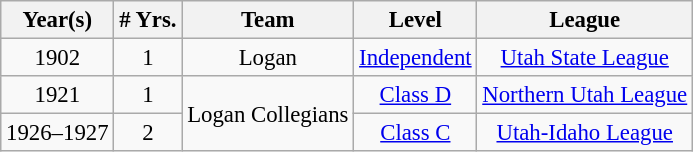<table class="wikitable" style="text-align:center; font-size: 95%;">
<tr>
<th>Year(s)</th>
<th># Yrs.</th>
<th>Team</th>
<th>Level</th>
<th>League</th>
</tr>
<tr>
<td>1902</td>
<td>1</td>
<td>Logan</td>
<td><a href='#'>Independent</a></td>
<td><a href='#'>Utah State League</a></td>
</tr>
<tr>
<td>1921</td>
<td>1</td>
<td rowspan=2>Logan Collegians</td>
<td><a href='#'>Class D</a></td>
<td><a href='#'>Northern Utah League</a></td>
</tr>
<tr>
<td>1926–1927</td>
<td>2</td>
<td><a href='#'>Class C</a></td>
<td><a href='#'>Utah-Idaho League</a></td>
</tr>
</table>
